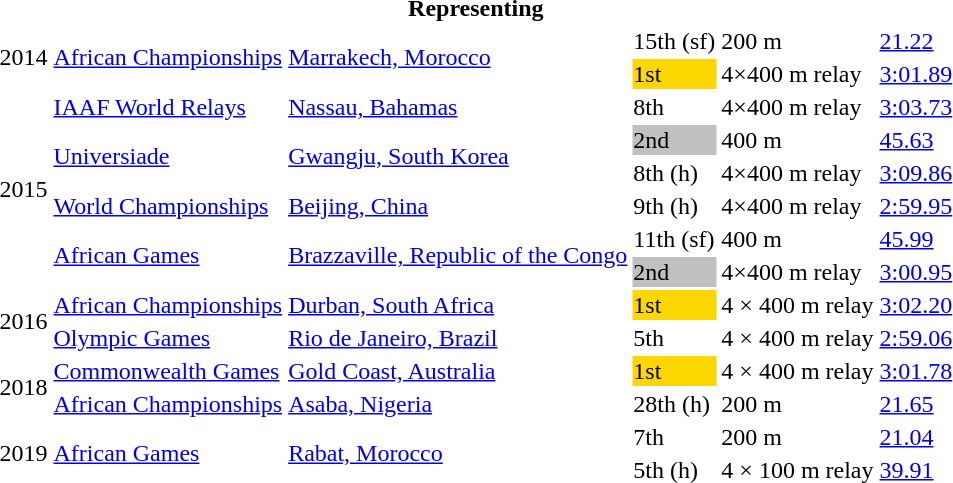<table>
<tr>
<th colspan="6">Representing </th>
</tr>
<tr>
<td rowspan=2>2014</td>
<td rowspan=2><a href='#'>African Championships</a></td>
<td rowspan=2><a href='#'>Marrakech, Morocco</a></td>
<td>15th (sf)</td>
<td>200 m</td>
<td><a href='#'>21.22</a></td>
</tr>
<tr>
<td bgcolor=gold>1st</td>
<td>4×400 m relay</td>
<td><a href='#'>3:01.89</a></td>
</tr>
<tr>
<td rowspan=6>2015</td>
<td><a href='#'>IAAF World Relays</a></td>
<td><a href='#'>Nassau, Bahamas</a></td>
<td>8th</td>
<td>4×400 m relay</td>
<td><a href='#'>3:03.73</a></td>
</tr>
<tr>
<td rowspan=2><a href='#'>Universiade</a></td>
<td rowspan=2><a href='#'>Gwangju, South Korea</a></td>
<td bgcolor=silver>2nd</td>
<td>400 m</td>
<td><a href='#'>45.63</a></td>
</tr>
<tr>
<td>8th (h)</td>
<td>4×400 m relay</td>
<td><a href='#'>3:09.86</a></td>
</tr>
<tr>
<td><a href='#'>World Championships</a></td>
<td><a href='#'>Beijing, China</a></td>
<td>9th (h)</td>
<td>4×400 m relay</td>
<td><a href='#'>2:59.95</a></td>
</tr>
<tr>
<td rowspan=2><a href='#'>African Games</a></td>
<td rowspan=2><a href='#'>Brazzaville, Republic of the Congo</a></td>
<td>11th (sf)</td>
<td>400 m</td>
<td><a href='#'>45.99</a></td>
</tr>
<tr>
<td bgcolor=silver>2nd</td>
<td>4×400 m relay</td>
<td><a href='#'>3:00.95</a></td>
</tr>
<tr>
<td rowspan=2>2016</td>
<td><a href='#'>African Championships</a></td>
<td><a href='#'>Durban, South Africa</a></td>
<td bgcolor=gold>1st</td>
<td>4 × 400 m relay</td>
<td><a href='#'>3:02.20</a></td>
</tr>
<tr>
<td><a href='#'>Olympic Games</a></td>
<td><a href='#'>Rio de Janeiro, Brazil</a></td>
<td>5th</td>
<td>4 × 400 m relay</td>
<td><a href='#'>2:59.06</a></td>
</tr>
<tr>
<td rowspan=2>2018</td>
<td><a href='#'>Commonwealth Games</a></td>
<td><a href='#'>Gold Coast, Australia</a></td>
<td bgcolor=gold>1st</td>
<td>4 × 400 m relay</td>
<td><a href='#'>3:01.78</a></td>
</tr>
<tr>
<td><a href='#'>African Championships</a></td>
<td><a href='#'>Asaba, Nigeria</a></td>
<td>28th (h)</td>
<td>200 m</td>
<td><a href='#'>21.65</a></td>
</tr>
<tr>
<td rowspan=2>2019</td>
<td rowspan=2><a href='#'>African Games</a></td>
<td rowspan=2><a href='#'>Rabat, Morocco</a></td>
<td>7th</td>
<td>200 m</td>
<td><a href='#'>21.04</a></td>
</tr>
<tr>
<td>5th (h)</td>
<td>4 × 100 m relay</td>
<td><a href='#'>39.91</a></td>
</tr>
</table>
